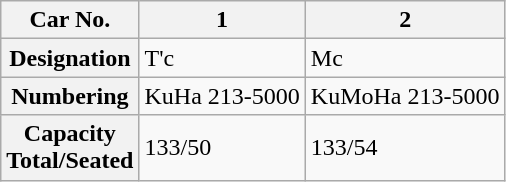<table class="wikitable">
<tr>
<th>Car No.</th>
<th>1</th>
<th>2</th>
</tr>
<tr>
<th>Designation</th>
<td>T'c</td>
<td>Mc</td>
</tr>
<tr>
<th>Numbering</th>
<td>KuHa 213-5000</td>
<td>KuMoHa 213-5000</td>
</tr>
<tr>
<th>Capacity<br>Total/Seated</th>
<td>133/50</td>
<td>133/54</td>
</tr>
</table>
